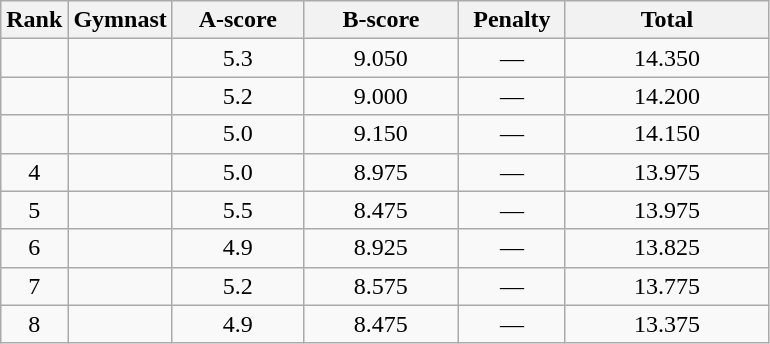<table class="wikitable" style="text-align:center">
<tr>
<th>Rank</th>
<th>Gymnast</th>
<th style="width:5em">A-score</th>
<th style="width:6em">B-score</th>
<th style="width:4em">Penalty</th>
<th style="width:8em">Total</th>
</tr>
<tr>
<td></td>
<td align=left></td>
<td>5.3</td>
<td>9.050</td>
<td>—</td>
<td>14.350</td>
</tr>
<tr>
<td></td>
<td align=left></td>
<td>5.2</td>
<td>9.000</td>
<td>—</td>
<td>14.200</td>
</tr>
<tr>
<td></td>
<td align=left></td>
<td>5.0</td>
<td>9.150</td>
<td>—</td>
<td>14.150</td>
</tr>
<tr>
<td>4</td>
<td align=left></td>
<td>5.0</td>
<td>8.975</td>
<td>—</td>
<td>13.975</td>
</tr>
<tr>
<td>5</td>
<td align=left></td>
<td>5.5</td>
<td>8.475</td>
<td>—</td>
<td>13.975</td>
</tr>
<tr>
<td>6</td>
<td align=left></td>
<td>4.9</td>
<td>8.925</td>
<td>—</td>
<td>13.825</td>
</tr>
<tr>
<td>7</td>
<td align=left></td>
<td>5.2</td>
<td>8.575</td>
<td>—</td>
<td>13.775</td>
</tr>
<tr>
<td>8</td>
<td align=left></td>
<td>4.9</td>
<td>8.475</td>
<td>—</td>
<td>13.375</td>
</tr>
</table>
